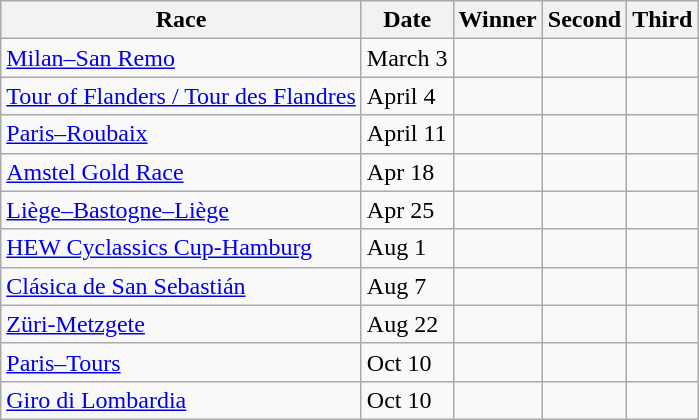<table class="wikitable">
<tr>
<th>Race</th>
<th>Date</th>
<th>Winner</th>
<th>Second</th>
<th>Third</th>
</tr>
<tr>
<td> <a href='#'>Milan–San Remo</a></td>
<td>March 3</td>
<td><strong></strong></td>
<td></td>
<td></td>
</tr>
<tr>
<td> <a href='#'>Tour of Flanders / Tour des Flandres</a></td>
<td>April 4</td>
<td><strong></strong></td>
<td></td>
<td></td>
</tr>
<tr>
<td> <a href='#'>Paris–Roubaix</a></td>
<td>April 11</td>
<td><strong></strong></td>
<td></td>
<td></td>
</tr>
<tr>
<td> <a href='#'>Amstel Gold Race</a></td>
<td>Apr 18</td>
<td><strong></strong></td>
<td></td>
<td></td>
</tr>
<tr>
<td> <a href='#'>Liège–Bastogne–Liège</a></td>
<td>Apr 25</td>
<td><strong></strong></td>
<td></td>
<td></td>
</tr>
<tr>
<td> <a href='#'>HEW Cyclassics Cup-Hamburg</a></td>
<td>Aug 1</td>
<td><strong></strong></td>
<td></td>
<td></td>
</tr>
<tr>
<td> <a href='#'>Clásica de San Sebastián</a></td>
<td>Aug 7</td>
<td><strong></strong></td>
<td></td>
<td></td>
</tr>
<tr>
<td> <a href='#'>Züri-Metzgete</a></td>
<td>Aug 22</td>
<td><strong></strong></td>
<td></td>
<td></td>
</tr>
<tr>
<td> <a href='#'>Paris–Tours</a></td>
<td>Oct 10</td>
<td><strong></strong></td>
<td></td>
<td></td>
</tr>
<tr>
<td> <a href='#'>Giro di Lombardia</a></td>
<td>Oct 10</td>
<td><strong></strong></td>
<td></td>
<td></td>
</tr>
</table>
